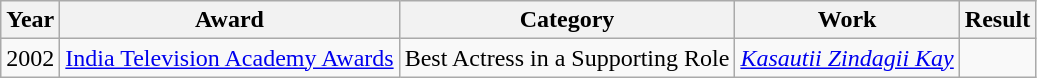<table class="wikitable">
<tr>
<th>Year</th>
<th>Award</th>
<th>Category</th>
<th>Work</th>
<th>Result</th>
</tr>
<tr>
<td>2002</td>
<td><a href='#'>India Television Academy Awards</a></td>
<td>Best Actress in a Supporting Role</td>
<td><a href='#'><em>Kasautii Zindagii Kay</em></a></td>
<td></td>
</tr>
</table>
